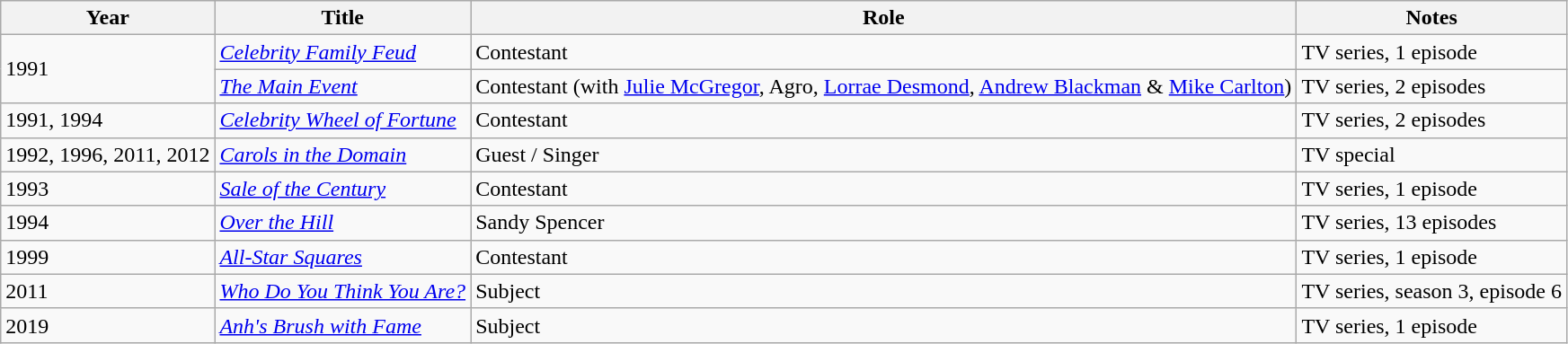<table class="wikitable sortable">
<tr>
<th>Year</th>
<th>Title</th>
<th>Role</th>
<th class="unsortable">Notes</th>
</tr>
<tr>
<td rowspan="2">1991</td>
<td><em><a href='#'>Celebrity Family Feud</a></em></td>
<td>Contestant</td>
<td>TV series, 1 episode</td>
</tr>
<tr>
<td><em><a href='#'>The Main Event</a></em></td>
<td>Contestant (with <a href='#'>Julie McGregor</a>, Agro, <a href='#'>Lorrae Desmond</a>, <a href='#'>Andrew Blackman</a> & <a href='#'>Mike Carlton</a>)</td>
<td>TV series, 2 episodes</td>
</tr>
<tr>
<td>1991, 1994</td>
<td><em><a href='#'>Celebrity Wheel of Fortune</a></em></td>
<td>Contestant</td>
<td>TV series, 2 episodes</td>
</tr>
<tr>
<td>1992, 1996, 2011, 2012</td>
<td><em><a href='#'>Carols in the Domain</a></em></td>
<td>Guest / Singer</td>
<td>TV special</td>
</tr>
<tr>
<td>1993</td>
<td><em><a href='#'>Sale of the Century</a></em></td>
<td>Contestant</td>
<td>TV series, 1 episode</td>
</tr>
<tr>
<td>1994</td>
<td><em><a href='#'>Over the Hill</a></em></td>
<td>Sandy Spencer</td>
<td>TV series, 13 episodes</td>
</tr>
<tr>
<td>1999</td>
<td><em><a href='#'>All-Star Squares</a></em></td>
<td>Contestant</td>
<td>TV series, 1 episode</td>
</tr>
<tr>
<td>2011</td>
<td><em><a href='#'>Who Do You Think You Are?</a></em></td>
<td>Subject</td>
<td>TV series, season 3, episode 6</td>
</tr>
<tr>
<td>2019</td>
<td><em><a href='#'>Anh's Brush with Fame</a></em></td>
<td>Subject</td>
<td>TV series, 1 episode</td>
</tr>
</table>
